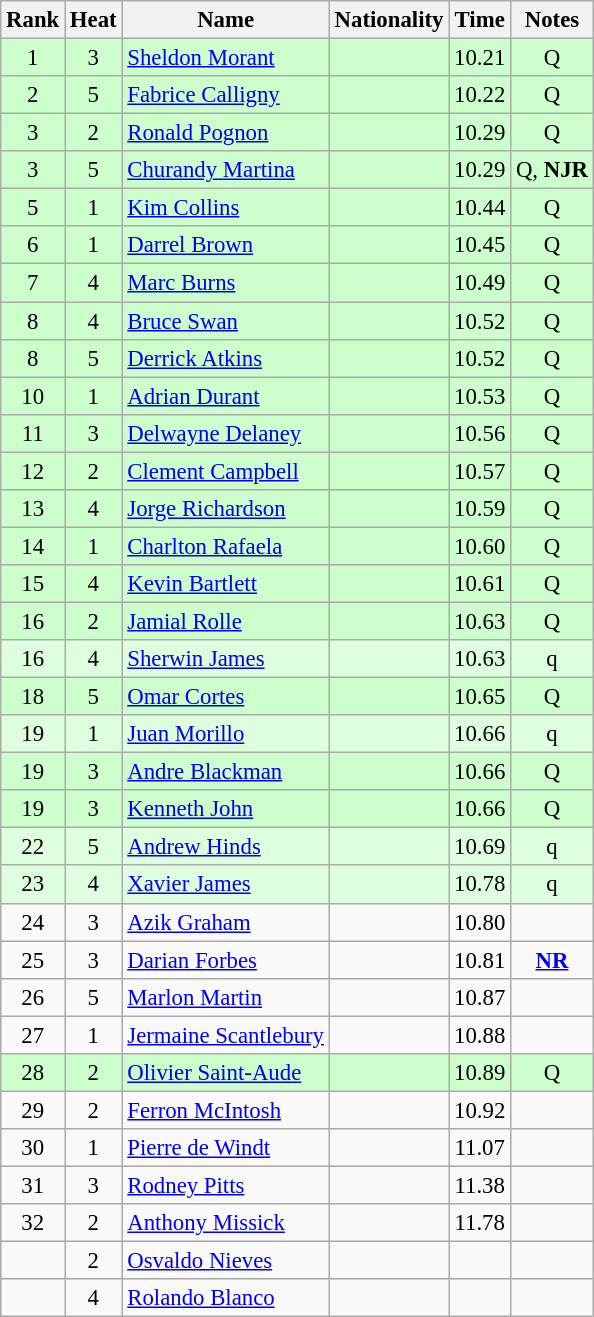<table class="wikitable sortable" style="text-align:center;font-size:95%">
<tr>
<th>Rank</th>
<th>Heat</th>
<th>Name</th>
<th>Nationality</th>
<th>Time</th>
<th>Notes</th>
</tr>
<tr bgcolor=ccffcc>
<td>1</td>
<td>3</td>
<td align=left><a href='#'>Sheldon Morant</a></td>
<td align=left></td>
<td>10.21</td>
<td>Q</td>
</tr>
<tr bgcolor=ccffcc>
<td>2</td>
<td>5</td>
<td align=left><a href='#'>Fabrice Calligny</a></td>
<td align=left></td>
<td>10.22</td>
<td>Q</td>
</tr>
<tr bgcolor=ccffcc>
<td>3</td>
<td>2</td>
<td align=left><a href='#'>Ronald Pognon</a></td>
<td align=left></td>
<td>10.29</td>
<td>Q</td>
</tr>
<tr bgcolor=ccffcc>
<td>3</td>
<td>5</td>
<td align=left><a href='#'>Churandy Martina</a></td>
<td align=left></td>
<td>10.29</td>
<td>Q, <strong>NJR</strong></td>
</tr>
<tr bgcolor=ccffcc>
<td>5</td>
<td>1</td>
<td align=left><a href='#'>Kim Collins</a></td>
<td align=left></td>
<td>10.44</td>
<td>Q</td>
</tr>
<tr bgcolor=ccffcc>
<td>6</td>
<td>1</td>
<td align=left><a href='#'>Darrel Brown</a></td>
<td align=left></td>
<td>10.45</td>
<td>Q</td>
</tr>
<tr bgcolor=ccffcc>
<td>7</td>
<td>4</td>
<td align=left><a href='#'>Marc Burns</a></td>
<td align=left></td>
<td>10.49</td>
<td>Q</td>
</tr>
<tr bgcolor=ccffcc>
<td>8</td>
<td>4</td>
<td align=left><a href='#'>Bruce Swan</a></td>
<td align=left></td>
<td>10.52</td>
<td>Q</td>
</tr>
<tr bgcolor=ccffcc>
<td>8</td>
<td>5</td>
<td align=left><a href='#'>Derrick Atkins</a></td>
<td align=left></td>
<td>10.52</td>
<td>Q</td>
</tr>
<tr bgcolor=ccffcc>
<td>10</td>
<td>1</td>
<td align=left><a href='#'>Adrian Durant</a></td>
<td align=left></td>
<td>10.53</td>
<td>Q</td>
</tr>
<tr bgcolor=ccffcc>
<td>11</td>
<td>3</td>
<td align=left><a href='#'>Delwayne Delaney</a></td>
<td align=left></td>
<td>10.56</td>
<td>Q</td>
</tr>
<tr bgcolor=ccffcc>
<td>12</td>
<td>2</td>
<td align=left><a href='#'>Clement Campbell</a></td>
<td align=left></td>
<td>10.57</td>
<td>Q</td>
</tr>
<tr bgcolor=ccffcc>
<td>13</td>
<td>4</td>
<td align=left><a href='#'>Jorge Richardson</a></td>
<td align=left></td>
<td>10.59</td>
<td>Q</td>
</tr>
<tr bgcolor=ccffcc>
<td>14</td>
<td>1</td>
<td align=left><a href='#'>Charlton Rafaela</a></td>
<td align=left></td>
<td>10.60</td>
<td>Q</td>
</tr>
<tr bgcolor=ccffcc>
<td>15</td>
<td>4</td>
<td align=left><a href='#'>Kevin Bartlett</a></td>
<td align=left></td>
<td>10.61</td>
<td>Q</td>
</tr>
<tr bgcolor=ccffcc>
<td>16</td>
<td>2</td>
<td align=left><a href='#'>Jamial Rolle</a></td>
<td align=left></td>
<td>10.63</td>
<td>Q</td>
</tr>
<tr bgcolor=ddffdd>
<td>16</td>
<td>4</td>
<td align=left><a href='#'>Sherwin James</a></td>
<td align=left></td>
<td>10.63</td>
<td>q</td>
</tr>
<tr bgcolor=ccffcc>
<td>18</td>
<td>5</td>
<td align=left><a href='#'>Omar Cortes</a></td>
<td align=left></td>
<td>10.65</td>
<td>Q</td>
</tr>
<tr bgcolor=ddffdd>
<td>19</td>
<td>1</td>
<td align=left><a href='#'>Juan Morillo</a></td>
<td align=left></td>
<td>10.66</td>
<td>q</td>
</tr>
<tr bgcolor=ccffcc>
<td>19</td>
<td>3</td>
<td align=left><a href='#'>Andre Blackman</a></td>
<td align=left></td>
<td>10.66</td>
<td>Q</td>
</tr>
<tr bgcolor=ccffcc>
<td>19</td>
<td>3</td>
<td align=left><a href='#'>Kenneth John</a></td>
<td align=left></td>
<td>10.66</td>
<td>Q</td>
</tr>
<tr bgcolor=ddffdd>
<td>22</td>
<td>5</td>
<td align=left><a href='#'>Andrew Hinds</a></td>
<td align=left></td>
<td>10.69</td>
<td>q</td>
</tr>
<tr bgcolor=ddffdd>
<td>23</td>
<td>4</td>
<td align=left><a href='#'>Xavier James</a></td>
<td align=left></td>
<td>10.78</td>
<td>q</td>
</tr>
<tr>
<td>24</td>
<td>3</td>
<td align=left><a href='#'>Azik Graham</a></td>
<td align=left></td>
<td>10.80</td>
<td></td>
</tr>
<tr>
<td>25</td>
<td>3</td>
<td align=left><a href='#'>Darian Forbes</a></td>
<td align=left></td>
<td>10.81</td>
<td><strong><a href='#'>NR</a></strong></td>
</tr>
<tr>
<td>26</td>
<td>5</td>
<td align=left><a href='#'>Marlon Martin</a></td>
<td align=left></td>
<td>10.87</td>
<td></td>
</tr>
<tr>
<td>27</td>
<td>1</td>
<td align=left><a href='#'>Jermaine Scantlebury</a></td>
<td align=left></td>
<td>10.88</td>
<td></td>
</tr>
<tr bgcolor=ccffcc>
<td>28</td>
<td>2</td>
<td align=left><a href='#'>Olivier Saint-Aude</a></td>
<td align=left></td>
<td>10.89</td>
<td>Q</td>
</tr>
<tr>
<td>29</td>
<td>2</td>
<td align=left><a href='#'>Ferron McIntosh</a></td>
<td align=left></td>
<td>10.92</td>
<td></td>
</tr>
<tr>
<td>30</td>
<td>1</td>
<td align=left><a href='#'>Pierre de Windt</a></td>
<td align=left></td>
<td>11.07</td>
<td></td>
</tr>
<tr>
<td>31</td>
<td>3</td>
<td align=left><a href='#'>Rodney Pitts</a></td>
<td align=left></td>
<td>11.38</td>
<td></td>
</tr>
<tr>
<td>32</td>
<td>2</td>
<td align=left><a href='#'>Anthony Missick</a></td>
<td align=left></td>
<td>11.78</td>
<td></td>
</tr>
<tr>
<td></td>
<td>2</td>
<td align=left><a href='#'>Osvaldo Nieves</a></td>
<td align=left></td>
<td></td>
<td></td>
</tr>
<tr>
<td></td>
<td>4</td>
<td align=left><a href='#'>Rolando Blanco</a></td>
<td align=left></td>
<td></td>
<td></td>
</tr>
</table>
